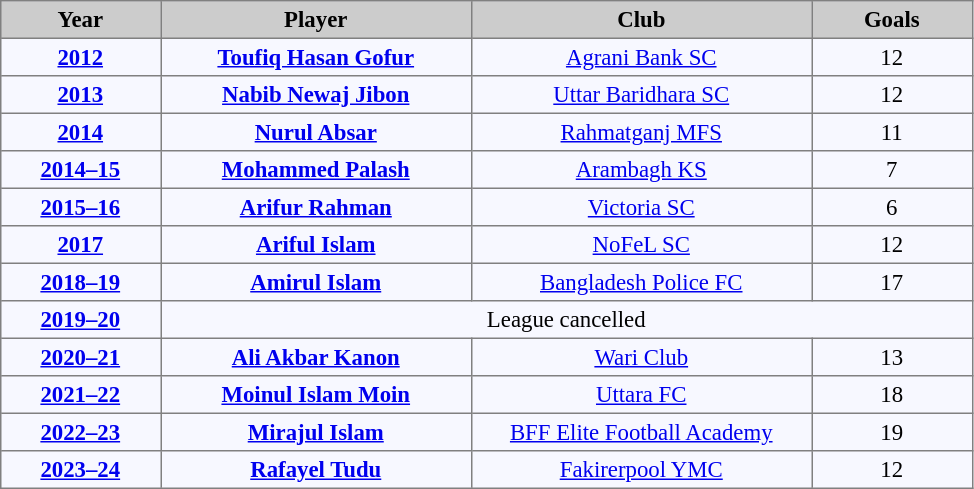<table bgcolor="#f7f8ff" align="center" cellpadding="3" cellspacing="0" border="1" style="font-size: 95%; border: gray solid 1px; border-collapse: collapse;">
<tr bgcolor="#CCCCCC" align="center">
<td width="100"><strong>Year</strong></td>
<td width="200"><strong>Player</strong></td>
<td width="220"><strong>Club</strong></td>
<td width="100"><strong>Goals</strong></td>
</tr>
<tr align=center>
<td><strong><a href='#'>2012</a></strong></td>
<td> <strong><a href='#'>Toufiq Hasan Gofur</a></strong></td>
<td><a href='#'>Agrani Bank SC</a></td>
<td>12</td>
</tr>
<tr align=center>
<td><strong><a href='#'>2013</a></strong></td>
<td> <strong><a href='#'>Nabib Newaj Jibon</a></strong></td>
<td><a href='#'>Uttar Baridhara SC</a></td>
<td>12</td>
</tr>
<tr align=center>
<td><strong><a href='#'>2014</a></strong></td>
<td> <strong><a href='#'>Nurul Absar</a></strong></td>
<td><a href='#'>Rahmatganj MFS</a></td>
<td>11</td>
</tr>
<tr align=center>
<td><strong><a href='#'>2014–15</a></strong></td>
<td> <strong><a href='#'>Mohammed Palash</a></strong></td>
<td><a href='#'>Arambagh KS</a></td>
<td>7</td>
</tr>
<tr align=center>
<td><strong><a href='#'>2015–16</a></strong></td>
<td> <strong><a href='#'>Arifur Rahman</a></strong></td>
<td><a href='#'>Victoria SC</a></td>
<td>6</td>
</tr>
<tr align=center>
<td><strong><a href='#'>2017</a></strong></td>
<td> <strong><a href='#'>Ariful Islam</a></strong></td>
<td><a href='#'>NoFeL SC</a></td>
<td>12</td>
</tr>
<tr align=center>
<td><strong><a href='#'>2018–19</a></strong></td>
<td> <strong><a href='#'>Amirul Islam</a></strong></td>
<td><a href='#'>Bangladesh Police FC</a></td>
<td>17</td>
</tr>
<tr align=center>
<td><strong><a href='#'>2019–20</a></strong></td>
<td colspan=4>League cancelled</td>
</tr>
<tr align=center>
<td><strong><a href='#'>2020–21</a></strong></td>
<td> <strong><a href='#'>Ali Akbar Kanon</a></strong></td>
<td><a href='#'>Wari Club</a></td>
<td>13</td>
</tr>
<tr align=center>
<td><strong><a href='#'>2021–22</a></strong></td>
<td> <strong><a href='#'>Moinul Islam Moin</a></strong></td>
<td><a href='#'>Uttara FC</a></td>
<td>18</td>
</tr>
<tr align=center>
<td><strong><a href='#'>2022–23</a></strong></td>
<td> <strong><a href='#'>Mirajul Islam</a></strong></td>
<td><a href='#'>BFF Elite Football Academy</a></td>
<td>19</td>
</tr>
<tr align=center>
<td><strong><a href='#'>2023–24</a></strong></td>
<td> <strong><a href='#'>Rafayel Tudu</a></strong></td>
<td><a href='#'>Fakirerpool YMC</a></td>
<td>12</td>
</tr>
</table>
